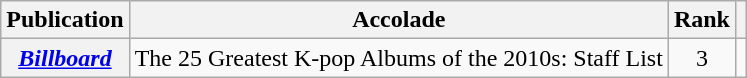<table class="wikitable plainrowheaders" style="text-align:center">
<tr>
<th>Publication</th>
<th>Accolade</th>
<th>Rank</th>
<th class="unsortable"></th>
</tr>
<tr>
<th scope="row"><em><a href='#'>Billboard</a></em></th>
<td>The 25 Greatest K-pop Albums of the 2010s: Staff List</td>
<td>3</td>
<td></td>
</tr>
</table>
